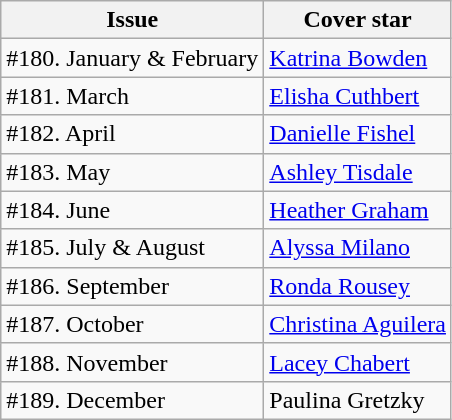<table class="sortable wikitable">
<tr>
<th>Issue</th>
<th>Cover star</th>
</tr>
<tr>
<td>#180. January & February</td>
<td><a href='#'>Katrina Bowden</a></td>
</tr>
<tr>
<td>#181. March</td>
<td><a href='#'>Elisha Cuthbert</a></td>
</tr>
<tr>
<td>#182. April</td>
<td><a href='#'>Danielle Fishel</a></td>
</tr>
<tr>
<td>#183. May</td>
<td><a href='#'>Ashley Tisdale</a></td>
</tr>
<tr>
<td>#184. June</td>
<td><a href='#'>Heather Graham</a></td>
</tr>
<tr>
<td>#185. July & August</td>
<td><a href='#'>Alyssa Milano</a></td>
</tr>
<tr>
<td>#186. September</td>
<td><a href='#'>Ronda Rousey</a></td>
</tr>
<tr>
<td>#187. October</td>
<td><a href='#'>Christina Aguilera</a></td>
</tr>
<tr>
<td>#188. November</td>
<td><a href='#'>Lacey Chabert</a></td>
</tr>
<tr>
<td>#189. December</td>
<td>Paulina Gretzky</td>
</tr>
</table>
